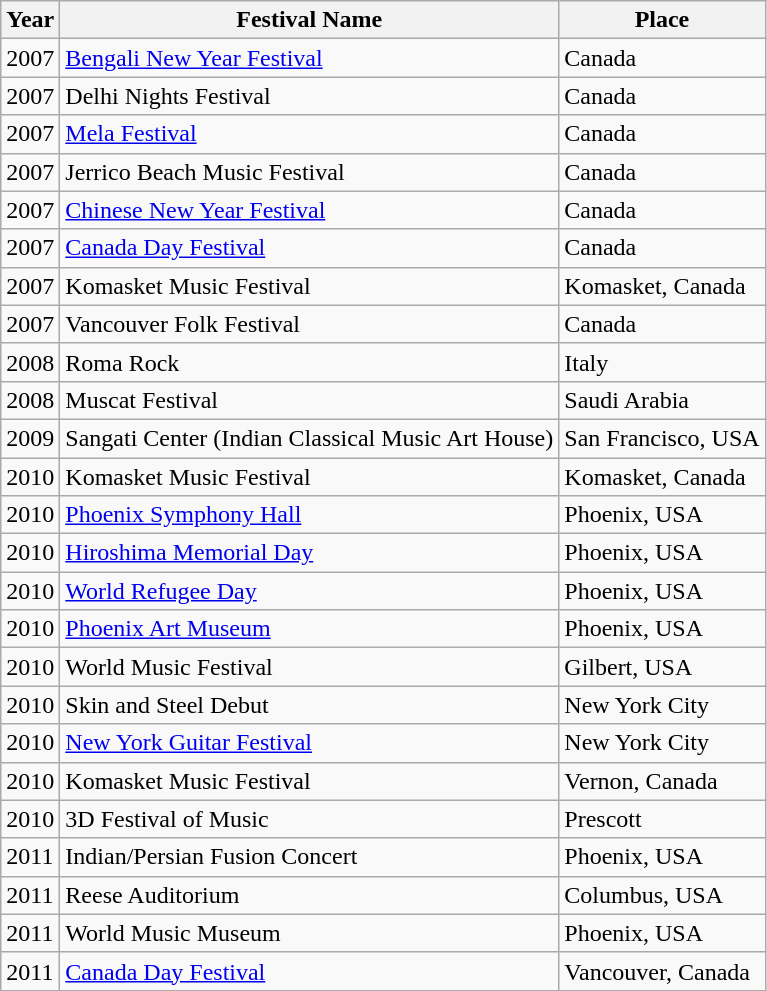<table class="wikitable">
<tr>
<th>Year</th>
<th>Festival Name</th>
<th>Place</th>
</tr>
<tr>
<td>2007</td>
<td><a href='#'>Bengali New Year Festival</a></td>
<td>Canada</td>
</tr>
<tr>
<td>2007</td>
<td>Delhi Nights Festival</td>
<td>Canada</td>
</tr>
<tr>
<td>2007</td>
<td><a href='#'>Mela Festival</a></td>
<td>Canada</td>
</tr>
<tr>
<td>2007</td>
<td>Jerrico Beach Music Festival</td>
<td>Canada</td>
</tr>
<tr>
<td>2007</td>
<td><a href='#'>Chinese New Year Festival</a></td>
<td>Canada</td>
</tr>
<tr>
<td>2007</td>
<td><a href='#'>Canada Day Festival</a></td>
<td>Canada</td>
</tr>
<tr>
<td>2007</td>
<td>Komasket Music Festival</td>
<td>Komasket, Canada</td>
</tr>
<tr>
<td>2007</td>
<td>Vancouver Folk Festival</td>
<td>Canada</td>
</tr>
<tr>
<td>2008</td>
<td>Roma Rock</td>
<td>Italy</td>
</tr>
<tr>
<td>2008</td>
<td>Muscat Festival</td>
<td>Saudi Arabia</td>
</tr>
<tr>
<td>2009</td>
<td>Sangati Center (Indian Classical Music Art House)</td>
<td>San Francisco, USA</td>
</tr>
<tr>
<td>2010</td>
<td>Komasket Music Festival</td>
<td>Komasket, Canada</td>
</tr>
<tr>
<td>2010</td>
<td><a href='#'>Phoenix Symphony Hall</a></td>
<td>Phoenix, USA</td>
</tr>
<tr>
<td>2010</td>
<td><a href='#'>Hiroshima Memorial Day</a></td>
<td>Phoenix, USA</td>
</tr>
<tr>
<td>2010</td>
<td><a href='#'>World Refugee Day</a></td>
<td>Phoenix, USA</td>
</tr>
<tr>
<td>2010</td>
<td><a href='#'>Phoenix Art Museum</a></td>
<td>Phoenix, USA</td>
</tr>
<tr>
<td>2010</td>
<td>World Music Festival</td>
<td>Gilbert, USA</td>
</tr>
<tr>
<td>2010</td>
<td>Skin and Steel Debut</td>
<td>New York City</td>
</tr>
<tr>
<td>2010</td>
<td><a href='#'>New York Guitar Festival</a></td>
<td>New York City</td>
</tr>
<tr>
<td>2010</td>
<td>Komasket Music Festival</td>
<td>Vernon, Canada</td>
</tr>
<tr>
<td>2010</td>
<td>3D Festival of Music</td>
<td>Prescott</td>
</tr>
<tr>
<td>2011</td>
<td>Indian/Persian Fusion Concert</td>
<td>Phoenix, USA</td>
</tr>
<tr>
<td>2011</td>
<td>Reese Auditorium</td>
<td>Columbus, USA</td>
</tr>
<tr>
<td>2011</td>
<td>World Music Museum</td>
<td>Phoenix, USA</td>
</tr>
<tr>
<td>2011</td>
<td><a href='#'>Canada Day Festival</a></td>
<td>Vancouver, Canada</td>
</tr>
</table>
